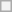<table class="wikitable" style="text-align:center">
<tr>
<th rowspan="8" colspan="2"></th>
</tr>
</table>
